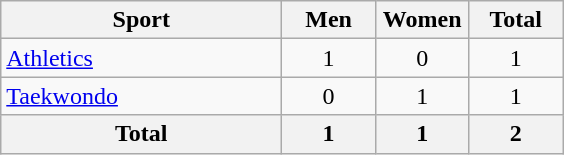<table class="wikitable sortable" style="text-align:center;">
<tr>
<th width="180">Sport</th>
<th width="55">Men</th>
<th width="55">Women</th>
<th width="55">Total</th>
</tr>
<tr>
<td align="left"><a href='#'>Athletics</a></td>
<td>1</td>
<td>0</td>
<td>1</td>
</tr>
<tr>
<td align="left"><a href='#'>Taekwondo</a></td>
<td>0</td>
<td>1</td>
<td>1</td>
</tr>
<tr>
<th align="left">Total</th>
<th>1</th>
<th>1</th>
<th>2</th>
</tr>
</table>
